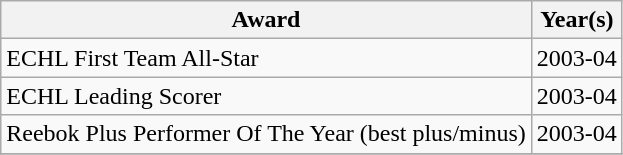<table class="wikitable">
<tr>
<th>Award</th>
<th>Year(s)</th>
</tr>
<tr>
<td>ECHL First Team All-Star</td>
<td>2003-04</td>
</tr>
<tr>
<td>ECHL Leading Scorer</td>
<td>2003-04</td>
</tr>
<tr>
<td>Reebok Plus Performer Of The Year (best plus/minus)</td>
<td>2003-04</td>
</tr>
<tr>
</tr>
</table>
